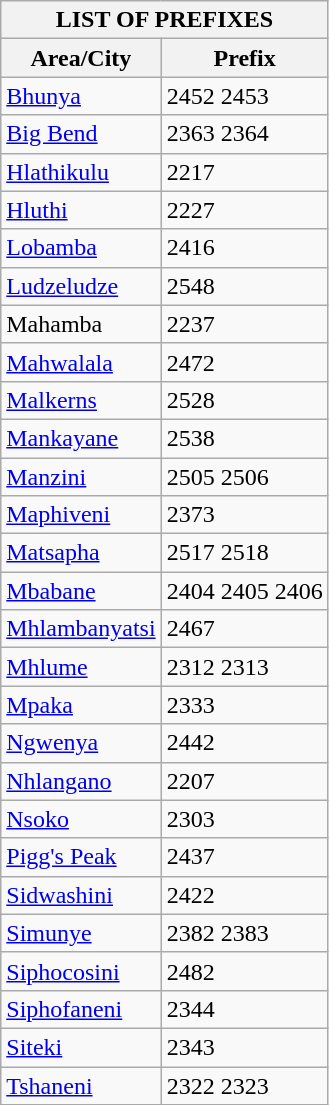<table class="wikitable" border=1>
<tr>
<th colspan="2">LIST OF PREFIXES</th>
</tr>
<tr>
<th>Area/City</th>
<th>Prefix</th>
</tr>
<tr>
<td><a href='#'>Bhunya</a></td>
<td>2452 2453</td>
</tr>
<tr>
<td><a href='#'>Big Bend</a></td>
<td>2363 2364</td>
</tr>
<tr>
<td><a href='#'>Hlathikulu</a></td>
<td>2217</td>
</tr>
<tr>
<td><a href='#'>Hluthi</a></td>
<td>2227</td>
</tr>
<tr>
<td><a href='#'>Lobamba</a></td>
<td>2416</td>
</tr>
<tr>
<td><a href='#'>Ludzeludze</a></td>
<td>2548</td>
</tr>
<tr>
<td>Mahamba</td>
<td>2237</td>
</tr>
<tr>
<td><a href='#'>Mahwalala</a></td>
<td>2472</td>
</tr>
<tr>
<td><a href='#'>Malkerns</a></td>
<td>2528</td>
</tr>
<tr>
<td><a href='#'>Mankayane</a></td>
<td>2538</td>
</tr>
<tr>
<td><a href='#'>Manzini</a></td>
<td>2505 2506</td>
</tr>
<tr>
<td><a href='#'>Maphiveni</a></td>
<td>2373</td>
</tr>
<tr>
<td><a href='#'>Matsapha</a></td>
<td>2517 2518</td>
</tr>
<tr>
<td><a href='#'>Mbabane</a></td>
<td>2404 2405 2406</td>
</tr>
<tr>
<td><a href='#'>Mhlambanyatsi</a></td>
<td>2467</td>
</tr>
<tr>
<td><a href='#'>Mhlume</a></td>
<td>2312 2313</td>
</tr>
<tr>
<td><a href='#'>Mpaka</a></td>
<td>2333</td>
</tr>
<tr>
<td><a href='#'>Ngwenya</a></td>
<td>2442</td>
</tr>
<tr>
<td><a href='#'>Nhlangano</a></td>
<td>2207</td>
</tr>
<tr>
<td><a href='#'>Nsoko</a></td>
<td>2303</td>
</tr>
<tr>
<td><a href='#'>Pigg's Peak</a></td>
<td>2437</td>
</tr>
<tr>
<td><a href='#'>Sidwashini</a></td>
<td>2422</td>
</tr>
<tr>
<td><a href='#'>Simunye</a></td>
<td>2382 2383</td>
</tr>
<tr>
<td><a href='#'>Siphocosini</a></td>
<td>2482</td>
</tr>
<tr>
<td><a href='#'>Siphofaneni</a></td>
<td>2344</td>
</tr>
<tr>
<td><a href='#'>Siteki</a></td>
<td>2343</td>
</tr>
<tr>
<td><a href='#'>Tshaneni</a></td>
<td>2322 2323</td>
</tr>
</table>
